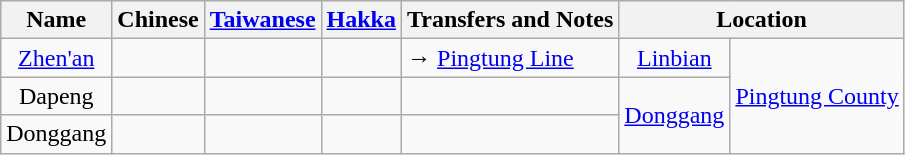<table class="wikitable" style="text-align:center">
<tr>
<th>Name</th>
<th>Chinese</th>
<th><a href='#'>Taiwanese</a></th>
<th><a href='#'>Hakka</a></th>
<th>Transfers and Notes</th>
<th colspan="2">Location</th>
</tr>
<tr>
<td><a href='#'>Zhen'an</a></td>
<td></td>
<td></td>
<td></td>
<td align="left">→  <a href='#'>Pingtung Line</a></td>
<td><a href='#'>Linbian</a></td>
<td rowspan="3"><a href='#'>Pingtung County</a></td>
</tr>
<tr>
<td>Dapeng</td>
<td></td>
<td></td>
<td></td>
<td> </td>
<td rowspan="2"><a href='#'>Donggang</a></td>
</tr>
<tr>
<td>Donggang</td>
<td></td>
<td></td>
<td></td>
<td> </td>
</tr>
</table>
